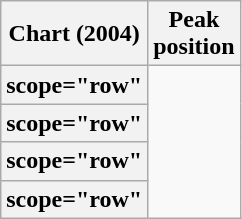<table class="wikitable sortable plainrowheaders">
<tr>
<th scope="col">Chart (2004)</th>
<th scope="col">Peak<br>position</th>
</tr>
<tr>
<th>scope="row" </th>
</tr>
<tr>
<th>scope="row" </th>
</tr>
<tr>
<th>scope="row" </th>
</tr>
<tr>
<th>scope="row" </th>
</tr>
</table>
